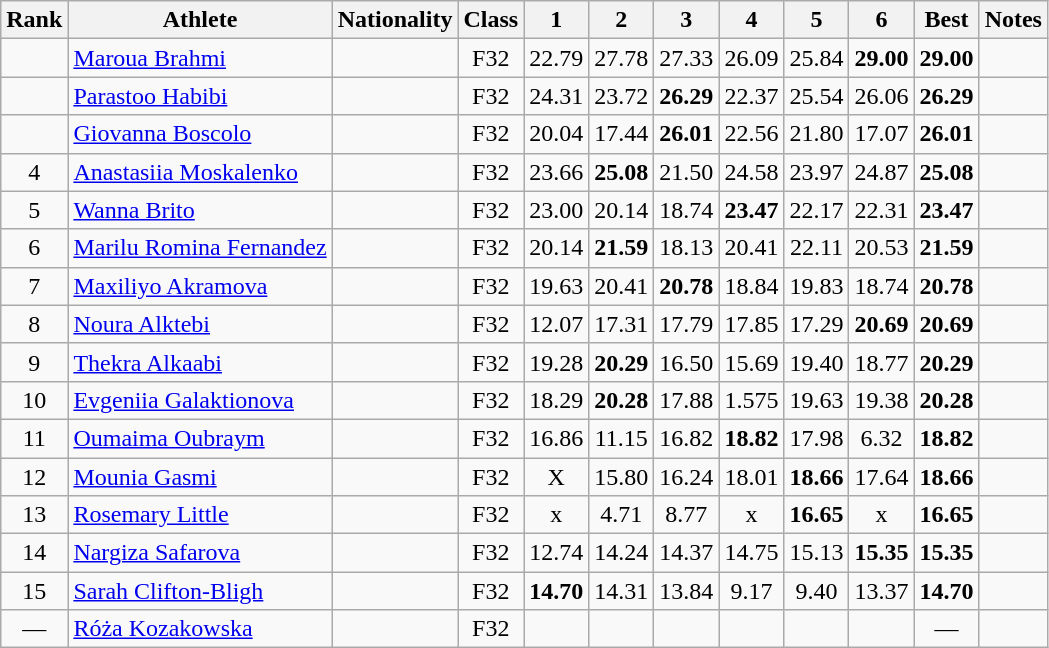<table class="wikitable sortable" style="text-align:center">
<tr>
<th>Rank</th>
<th>Athlete</th>
<th>Nationality</th>
<th>Class</th>
<th>1</th>
<th>2</th>
<th>3</th>
<th>4</th>
<th>5</th>
<th>6</th>
<th>Best</th>
<th>Notes</th>
</tr>
<tr>
<td></td>
<td align="left"><a href='#'>Maroua Brahmi</a></td>
<td align="left"></td>
<td>F32</td>
<td>22.79</td>
<td>27.78</td>
<td>27.33</td>
<td>26.09</td>
<td>25.84</td>
<td><strong>29.00</strong></td>
<td><strong>29.00</strong></td>
<td></td>
</tr>
<tr>
<td></td>
<td align="left"><a href='#'>Parastoo Habibi</a></td>
<td align="left"></td>
<td>F32</td>
<td>24.31</td>
<td>23.72</td>
<td><strong>26.29</strong></td>
<td>22.37</td>
<td>25.54</td>
<td>26.06</td>
<td><strong>26.29</strong></td>
<td></td>
</tr>
<tr>
<td></td>
<td align="left"><a href='#'>Giovanna Boscolo</a></td>
<td align="left"></td>
<td>F32</td>
<td>20.04</td>
<td>17.44</td>
<td><strong>26.01</strong></td>
<td>22.56</td>
<td>21.80</td>
<td>17.07</td>
<td><strong>26.01</strong></td>
<td></td>
</tr>
<tr>
<td>4</td>
<td align="left"><a href='#'>Anastasiia Moskalenko</a></td>
<td align="left"></td>
<td>F32</td>
<td>23.66</td>
<td><strong>25.08</strong></td>
<td>21.50</td>
<td>24.58</td>
<td>23.97</td>
<td>24.87</td>
<td><strong>25.08</strong></td>
<td></td>
</tr>
<tr>
<td>5</td>
<td align="left"><a href='#'>Wanna Brito</a></td>
<td align="left"></td>
<td>F32</td>
<td>23.00</td>
<td>20.14</td>
<td>18.74</td>
<td><strong>23.47</strong></td>
<td>22.17</td>
<td>22.31</td>
<td><strong>23.47</strong></td>
<td></td>
</tr>
<tr>
<td>6</td>
<td align="left"><a href='#'>Marilu Romina Fernandez</a></td>
<td align="left"></td>
<td>F32</td>
<td>20.14</td>
<td><strong>21.59</strong></td>
<td>18.13</td>
<td>20.41</td>
<td>22.11</td>
<td>20.53</td>
<td><strong>21.59</strong></td>
<td></td>
</tr>
<tr>
<td>7</td>
<td align="left"><a href='#'>Maxiliyo Akramova</a></td>
<td align="left"></td>
<td>F32</td>
<td>19.63</td>
<td>20.41</td>
<td><strong>20.78</strong></td>
<td>18.84</td>
<td>19.83</td>
<td>18.74</td>
<td><strong>20.78</strong></td>
<td></td>
</tr>
<tr>
<td>8</td>
<td align="left"><a href='#'>Noura Alktebi</a></td>
<td align="left"></td>
<td>F32</td>
<td>12.07</td>
<td>17.31</td>
<td>17.79</td>
<td>17.85</td>
<td>17.29</td>
<td><strong>20.69</strong></td>
<td><strong>20.69</strong></td>
<td></td>
</tr>
<tr>
<td>9</td>
<td align="left"><a href='#'>Thekra Alkaabi</a></td>
<td align="left"></td>
<td>F32</td>
<td>19.28</td>
<td><strong>20.29</strong></td>
<td>16.50</td>
<td>15.69</td>
<td>19.40</td>
<td>18.77</td>
<td><strong>20.29</strong></td>
<td></td>
</tr>
<tr>
<td>10</td>
<td align="left"><a href='#'>Evgeniia Galaktionova</a></td>
<td align="left"></td>
<td>F32</td>
<td>18.29</td>
<td><strong>20.28</strong></td>
<td>17.88</td>
<td>1.575</td>
<td>19.63</td>
<td>19.38</td>
<td><strong>20.28</strong></td>
<td></td>
</tr>
<tr>
<td>11</td>
<td align="left"><a href='#'>Oumaima Oubraym</a></td>
<td align="left"></td>
<td>F32</td>
<td>16.86</td>
<td>11.15</td>
<td>16.82</td>
<td><strong>18.82</strong></td>
<td>17.98</td>
<td>6.32</td>
<td><strong>18.82</strong></td>
<td></td>
</tr>
<tr>
<td>12</td>
<td align="left"><a href='#'>Mounia Gasmi</a></td>
<td align="left"></td>
<td>F32</td>
<td>X</td>
<td>15.80</td>
<td>16.24</td>
<td>18.01</td>
<td><strong>18.66</strong></td>
<td>17.64</td>
<td><strong>18.66</strong></td>
<td></td>
</tr>
<tr>
<td>13</td>
<td align="left"><a href='#'>Rosemary Little</a></td>
<td align="left"></td>
<td>F32</td>
<td>x</td>
<td>4.71</td>
<td>8.77</td>
<td>x</td>
<td><strong>16.65</strong></td>
<td>x</td>
<td><strong>16.65</strong></td>
<td></td>
</tr>
<tr>
<td>14</td>
<td align="left"><a href='#'>Nargiza Safarova</a></td>
<td align="left"></td>
<td>F32</td>
<td>12.74</td>
<td>14.24</td>
<td>14.37</td>
<td>14.75</td>
<td>15.13</td>
<td><strong>15.35</strong></td>
<td><strong>15.35</strong></td>
<td></td>
</tr>
<tr>
<td>15</td>
<td align="left"><a href='#'>Sarah Clifton-Bligh</a></td>
<td align="left"></td>
<td>F32</td>
<td><strong>14.70</strong></td>
<td>14.31</td>
<td>13.84</td>
<td>9.17</td>
<td>9.40</td>
<td>13.37</td>
<td><strong>14.70</strong></td>
<td></td>
</tr>
<tr>
<td>—</td>
<td align="left"><a href='#'>Róża Kozakowska</a></td>
<td align="left"></td>
<td>F32</td>
<td></td>
<td></td>
<td></td>
<td></td>
<td></td>
<td></td>
<td>—</td>
<td></td>
</tr>
</table>
